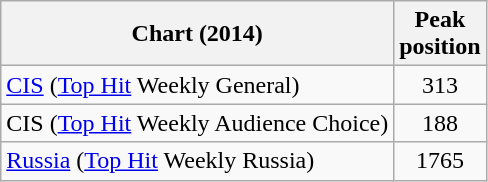<table class="wikitable sortable plainrowheaders">
<tr>
<th>Chart (2014)</th>
<th>Peak<br>position</th>
</tr>
<tr>
<td><a href='#'>CIS</a> (<a href='#'>Top Hit</a> Weekly General)</td>
<td style="text-align:center;">313</td>
</tr>
<tr>
<td>CIS (<a href='#'>Top Hit</a>  Weekly Audience Choice)</td>
<td style="text-align:center;">188</td>
</tr>
<tr>
<td><a href='#'>Russia</a> (<a href='#'>Top Hit</a> Weekly Russia)</td>
<td style="text-align:center;">1765</td>
</tr>
</table>
